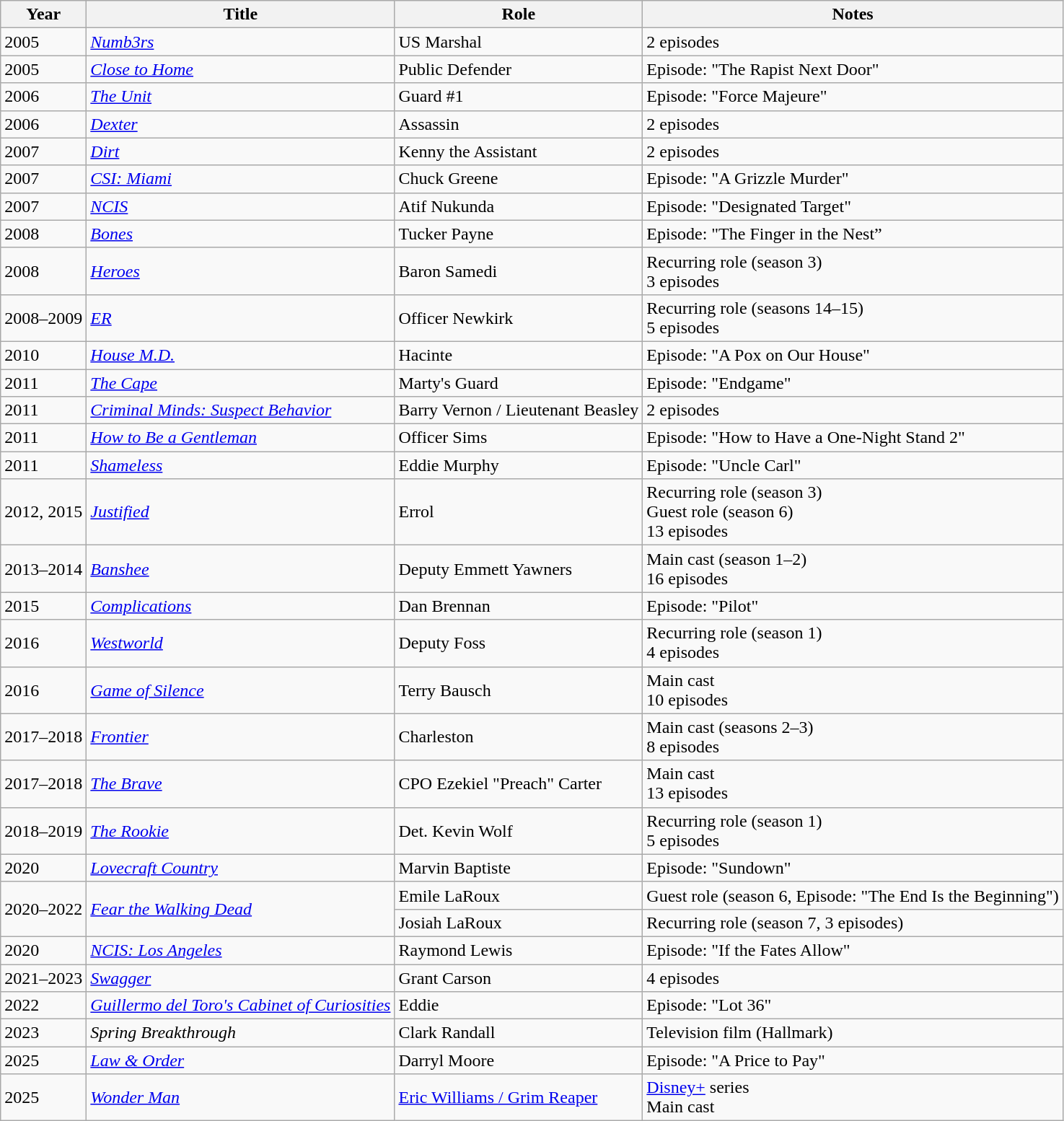<table class="wikitable">
<tr>
<th>Year</th>
<th>Title</th>
<th>Role</th>
<th>Notes</th>
</tr>
<tr>
<td>2005</td>
<td><em><a href='#'>Numb3rs</a></em></td>
<td>US Marshal</td>
<td>2 episodes</td>
</tr>
<tr>
<td>2005</td>
<td><em><a href='#'>Close to Home</a></em></td>
<td>Public Defender</td>
<td>Episode: "The Rapist Next Door"</td>
</tr>
<tr>
<td>2006</td>
<td><em><a href='#'>The Unit</a></em></td>
<td>Guard #1</td>
<td>Episode: "Force Majeure"</td>
</tr>
<tr>
<td>2006</td>
<td><em><a href='#'>Dexter</a></em></td>
<td>Assassin</td>
<td>2 episodes</td>
</tr>
<tr>
<td>2007</td>
<td><em><a href='#'>Dirt</a></em></td>
<td>Kenny the Assistant</td>
<td>2 episodes</td>
</tr>
<tr>
<td>2007</td>
<td><em><a href='#'>CSI: Miami</a></em></td>
<td>Chuck Greene</td>
<td>Episode: "A Grizzle Murder"</td>
</tr>
<tr>
<td>2007</td>
<td><em><a href='#'>NCIS</a></em></td>
<td>Atif Nukunda</td>
<td>Episode: "Designated Target"</td>
</tr>
<tr>
<td>2008</td>
<td><em><a href='#'>Bones</a></em></td>
<td>Tucker Payne</td>
<td>Episode: "The Finger in the Nest”</td>
</tr>
<tr>
<td>2008</td>
<td><em><a href='#'>Heroes</a></em></td>
<td>Baron Samedi</td>
<td>Recurring role (season 3) <br> 3 episodes</td>
</tr>
<tr>
<td>2008–2009</td>
<td><em><a href='#'>ER</a></em></td>
<td>Officer Newkirk</td>
<td>Recurring role (seasons 14–15) <br> 5 episodes</td>
</tr>
<tr>
<td>2010</td>
<td><em><a href='#'>House M.D.</a></em></td>
<td>Hacinte</td>
<td>Episode: "A Pox on Our House"</td>
</tr>
<tr>
<td>2011</td>
<td><em><a href='#'>The Cape</a></em></td>
<td>Marty's Guard</td>
<td>Episode: "Endgame"</td>
</tr>
<tr>
<td>2011</td>
<td><em><a href='#'>Criminal Minds: Suspect Behavior</a></em></td>
<td>Barry Vernon / Lieutenant Beasley</td>
<td>2 episodes</td>
</tr>
<tr>
<td>2011</td>
<td><em><a href='#'>How to Be a Gentleman</a></em></td>
<td>Officer Sims</td>
<td>Episode: "How to Have a One-Night Stand 2"</td>
</tr>
<tr>
<td>2011</td>
<td><em><a href='#'>Shameless</a></em></td>
<td>Eddie Murphy</td>
<td>Episode: "Uncle Carl"</td>
</tr>
<tr>
<td>2012, 2015</td>
<td><em><a href='#'>Justified</a></em></td>
<td>Errol</td>
<td>Recurring role (season 3) <br> Guest role (season 6) <br> 13 episodes</td>
</tr>
<tr>
<td>2013–2014</td>
<td><em><a href='#'>Banshee</a></em></td>
<td>Deputy Emmett Yawners</td>
<td>Main cast (season 1–2) <br> 16 episodes</td>
</tr>
<tr>
<td>2015</td>
<td><em><a href='#'>Complications</a></em></td>
<td>Dan Brennan</td>
<td>Episode: "Pilot"</td>
</tr>
<tr>
<td>2016</td>
<td><em><a href='#'>Westworld</a></em></td>
<td>Deputy Foss</td>
<td>Recurring role (season 1) <br> 4 episodes</td>
</tr>
<tr>
<td>2016</td>
<td><em><a href='#'>Game of Silence</a></em></td>
<td>Terry Bausch</td>
<td>Main cast <br> 10 episodes</td>
</tr>
<tr>
<td>2017–2018</td>
<td><em><a href='#'>Frontier</a></em></td>
<td>Charleston</td>
<td>Main cast (seasons 2–3) <br> 8 episodes</td>
</tr>
<tr>
<td>2017–2018</td>
<td><em><a href='#'>The Brave</a></em></td>
<td>CPO Ezekiel "Preach" Carter</td>
<td>Main cast <br> 13 episodes</td>
</tr>
<tr>
<td>2018–2019</td>
<td><em><a href='#'>The Rookie</a></em></td>
<td>Det. Kevin Wolf</td>
<td>Recurring role (season 1) <br> 5 episodes</td>
</tr>
<tr>
<td>2020</td>
<td><em><a href='#'>Lovecraft Country</a></em></td>
<td>Marvin Baptiste</td>
<td>Episode: "Sundown"</td>
</tr>
<tr>
<td rowspan="2">2020–2022</td>
<td rowspan="2"><em><a href='#'>Fear the Walking Dead</a></em></td>
<td>Emile LaRoux</td>
<td>Guest role (season 6, Episode: "The End Is the Beginning")</td>
</tr>
<tr>
<td>Josiah LaRoux</td>
<td>Recurring role (season 7, 3 episodes)</td>
</tr>
<tr>
<td>2020</td>
<td><em><a href='#'>NCIS: Los Angeles</a></em></td>
<td>Raymond Lewis</td>
<td>Episode: "If the Fates Allow"</td>
</tr>
<tr>
<td>2021–2023</td>
<td><em><a href='#'>Swagger</a></em></td>
<td>Grant Carson</td>
<td>4 episodes</td>
</tr>
<tr>
<td>2022</td>
<td><em><a href='#'>Guillermo del Toro's Cabinet of Curiosities</a></em></td>
<td>Eddie</td>
<td>Episode: "Lot 36"</td>
</tr>
<tr>
<td>2023</td>
<td><em>Spring Breakthrough</em></td>
<td>Clark Randall</td>
<td>Television film (Hallmark)</td>
</tr>
<tr>
<td>2025</td>
<td><em><a href='#'>Law & Order</a></em></td>
<td>Darryl Moore</td>
<td>Episode: "A Price to Pay"</td>
</tr>
<tr>
<td>2025</td>
<td><em><a href='#'>Wonder Man</a></em></td>
<td><a href='#'>Eric Williams / Grim Reaper</a></td>
<td><a href='#'>Disney+</a> series <br> Main cast</td>
</tr>
</table>
